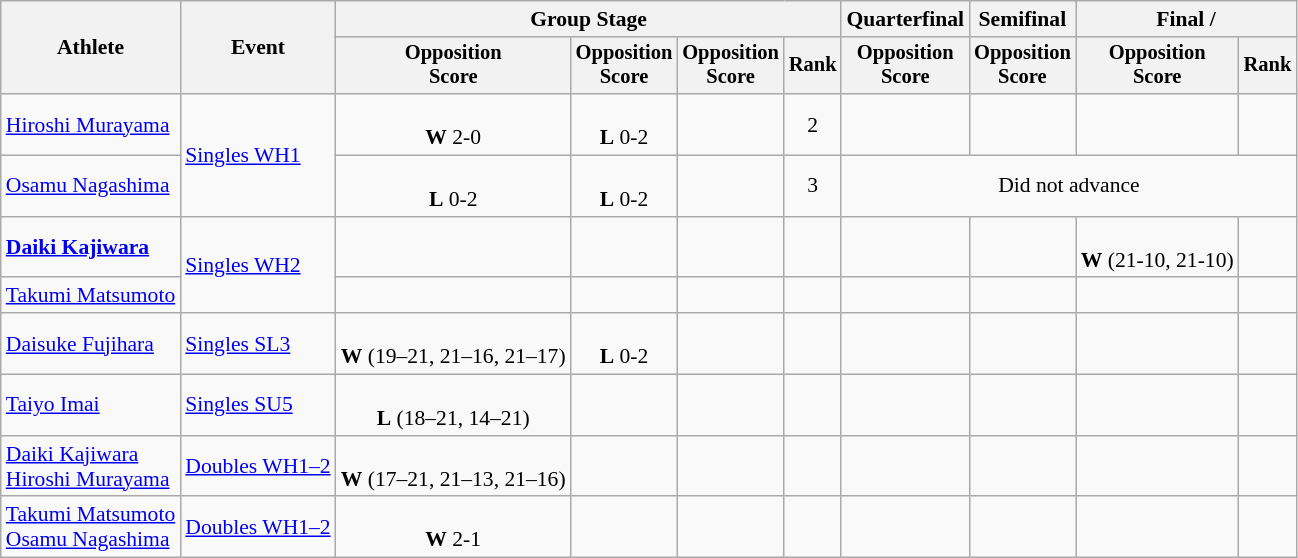<table class="wikitable" style="font-size:90%; text-align:center">
<tr>
<th rowspan=2>Athlete</th>
<th rowspan=2>Event</th>
<th colspan=4>Group Stage</th>
<th>Quarterfinal</th>
<th>Semifinal</th>
<th colspan=2>Final / </th>
</tr>
<tr style="font-size:95%">
<th>Opposition<br>Score</th>
<th>Opposition<br>Score</th>
<th>Opposition<br>Score</th>
<th>Rank</th>
<th>Opposition<br>Score</th>
<th>Opposition<br>Score</th>
<th>Opposition<br>Score</th>
<th>Rank</th>
</tr>
<tr>
<td align=left><a href='#'>Hiroshi Murayama</a></td>
<td align=left rowspan=2><a href='#'>Singles WH1</a></td>
<td><br><strong>W</strong> 2-0</td>
<td><br><strong>L</strong> 0-2</td>
<td></td>
<td>2</td>
<td></td>
<td></td>
<td></td>
<td></td>
</tr>
<tr>
<td align=left><a href='#'>Osamu Nagashima</a></td>
<td><br><strong>L</strong> 0-2</td>
<td><br><strong>L</strong> 0-2</td>
<td></td>
<td>3</td>
<td colspan=4>Did not advance</td>
</tr>
<tr>
<td align=left><strong><a href='#'>Daiki Kajiwara</a></strong></td>
<td align=left rowspan=2><a href='#'>Singles WH2</a></td>
<td></td>
<td></td>
<td></td>
<td></td>
<td></td>
<td></td>
<td> <br><strong>W</strong> (21-10, 21-10)</td>
<td></td>
</tr>
<tr>
<td align=left><a href='#'>Takumi Matsumoto</a></td>
<td></td>
<td></td>
<td></td>
<td></td>
<td></td>
<td></td>
<td></td>
<td></td>
</tr>
<tr>
<td align=left><a href='#'>Daisuke Fujihara</a></td>
<td align=left><a href='#'>Singles SL3</a></td>
<td><br><strong>W</strong> (19–21, 21–16, 21–17)</td>
<td><br><strong>L</strong> 0-2</td>
<td></td>
<td></td>
<td></td>
<td></td>
<td></td>
<td></td>
</tr>
<tr>
<td align=left><a href='#'>Taiyo Imai</a></td>
<td align=left><a href='#'>Singles SU5</a></td>
<td><br><strong>L</strong> (18–21, 14–21)</td>
<td></td>
<td></td>
<td></td>
<td></td>
<td></td>
<td></td>
<td></td>
</tr>
<tr>
<td align=left><a href='#'>Daiki Kajiwara</a><br><a href='#'>Hiroshi Murayama</a></td>
<td align=left><a href='#'>Doubles WH1–2</a></td>
<td><br><strong>W</strong> (17–21, 21–13, 21–16)</td>
<td></td>
<td></td>
<td></td>
<td></td>
<td></td>
<td></td>
<td></td>
</tr>
<tr>
<td align=left><a href='#'>Takumi Matsumoto</a><br><a href='#'>Osamu Nagashima</a></td>
<td align=left><a href='#'>Doubles WH1–2</a></td>
<td><br><strong>W</strong> 2-1</td>
<td></td>
<td></td>
<td></td>
<td></td>
<td></td>
<td></td>
<td></td>
</tr>
</table>
